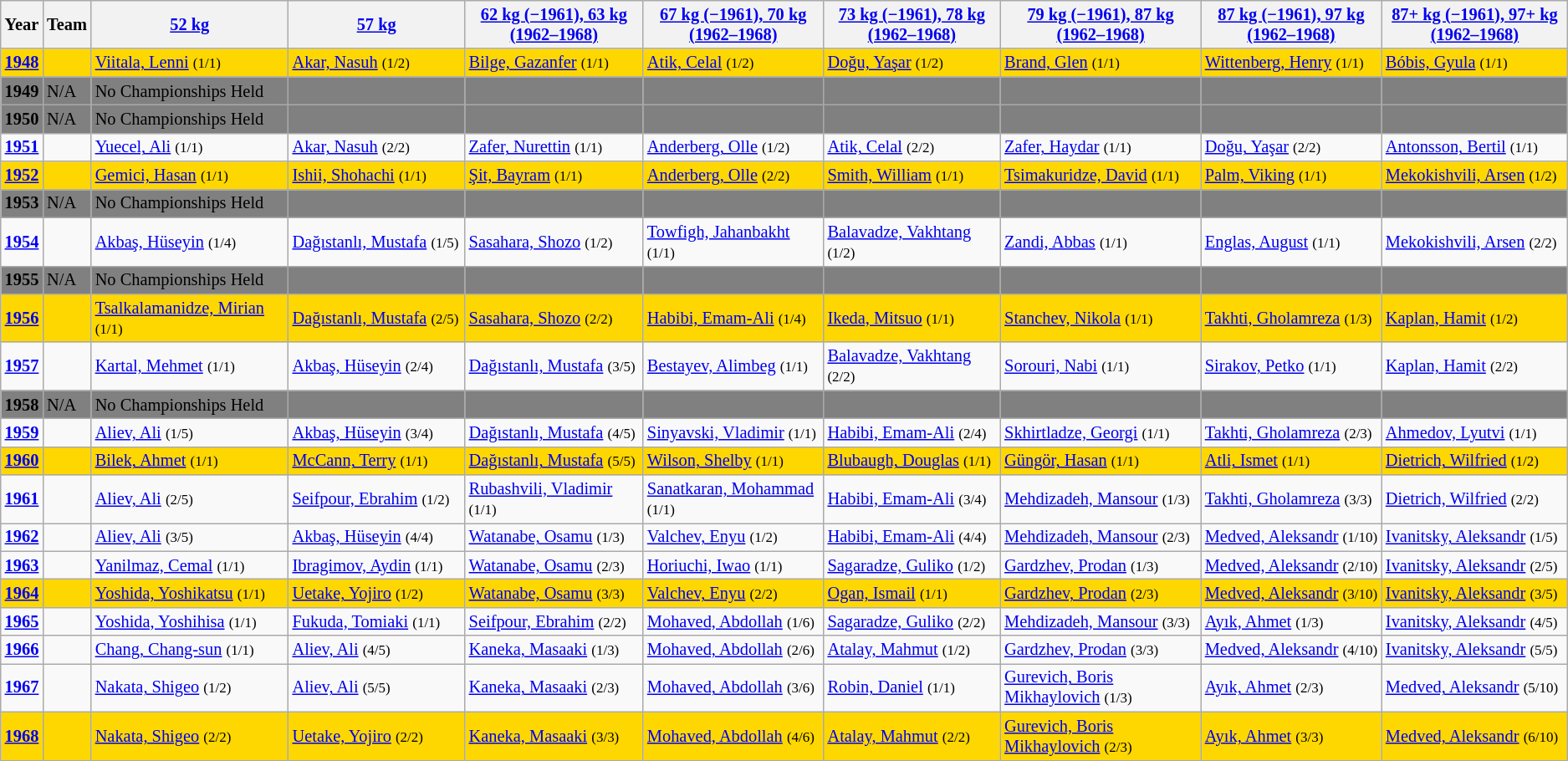<table class="wikitable sortable"  style="font-size: 85%">
<tr>
<th>Year</th>
<th>Team</th>
<th width=200><a href='#'>52 kg</a></th>
<th width=200><a href='#'>57 kg</a></th>
<th width=200><a href='#'>62 kg (−1961), 63 kg (1962–1968)</a></th>
<th width=200><a href='#'>67 kg (−1961), 70 kg (1962–1968)</a></th>
<th width=200><a href='#'>73 kg (−1961), 78 kg (1962–1968)</a></th>
<th width=220><a href='#'>79 kg (−1961), 87 kg (1962–1968)</a></th>
<th width=200><a href='#'>87 kg (−1961), 97 kg (1962–1968)</a></th>
<th width=200><a href='#'>87+ kg (−1961), 97+ kg (1962–1968)</a></th>
</tr>
<tr>
<td bgcolor="GOLD"><strong><a href='#'>1948</a></strong></td>
<td bgcolor="GOLD"></td>
<td bgcolor="GOLD"> <a href='#'>Viitala, Lenni</a> <small>(1/1)</small></td>
<td bgcolor="GOLD"> <a href='#'>Akar, Nasuh</a> <small>(1/2)</small></td>
<td bgcolor="GOLD"> <a href='#'>Bilge, Gazanfer</a> <small>(1/1)</small></td>
<td bgcolor="GOLD"> <a href='#'>Atik, Celal</a> <small>(1/2)</small></td>
<td bgcolor="GOLD"> <a href='#'>Doğu, Yaşar</a> <small>(1/2)</small></td>
<td bgcolor="GOLD"> <a href='#'>Brand, Glen</a> <small>(1/1)</small></td>
<td bgcolor="GOLD"> <a href='#'>Wittenberg, Henry</a> <small>(1/1)</small></td>
<td bgcolor="GOLD"> <a href='#'>Bóbis, Gyula</a> <small>(1/1)</small></td>
</tr>
<tr>
<td bgcolor = "GRAY"><strong>1949</strong></td>
<td bgcolor = "GRAY">N/A</td>
<td bgcolor="GRAY">No Championships Held</td>
<td bgcolor="GRAY"></td>
<td bgcolor="GRAY"></td>
<td bgcolor="GRAY"></td>
<td bgcolor="GRAY"></td>
<td bgcolor="GRAY"></td>
<td bgcolor="GRAY"></td>
<td bgcolor="GRAY"></td>
</tr>
<tr>
<td bgcolor = "GRAY"><strong>1950</strong></td>
<td bgcolor = "GRAY">N/A</td>
<td bgcolor="GRAY">No Championships Held</td>
<td bgcolor="GRAY"></td>
<td bgcolor="GRAY"></td>
<td bgcolor="GRAY"></td>
<td bgcolor="GRAY"></td>
<td bgcolor="GRAY"></td>
<td bgcolor="GRAY"></td>
<td bgcolor="GRAY"></td>
</tr>
<tr>
<td><strong><a href='#'>1951</a></strong></td>
<td></td>
<td> <a href='#'>Yuecel, Ali</a> <small>(1/1)</small></td>
<td> <a href='#'>Akar, Nasuh</a> <small>(2/2)</small></td>
<td> <a href='#'>Zafer, Nurettin</a> <small>(1/1)</small></td>
<td> <a href='#'>Anderberg, Olle</a> <small>(1/2)</small></td>
<td> <a href='#'>Atik, Celal</a> <small>(2/2)</small></td>
<td> <a href='#'>Zafer, Haydar</a> <small>(1/1)</small></td>
<td> <a href='#'>Doğu, Yaşar</a> <small>(2/2)</small></td>
<td> <a href='#'>Antonsson, Bertil</a> <small>(1/1)</small></td>
</tr>
<tr>
<td bgcolor="GOLD"><strong><a href='#'>1952</a></strong></td>
<td bgcolor="GOLD"></td>
<td bgcolor="GOLD"> <a href='#'>Gemici, Hasan</a> <small>(1/1)</small></td>
<td bgcolor="GOLD"> <a href='#'>Ishii, Shohachi</a> <small>(1/1)</small></td>
<td bgcolor="GOLD"> <a href='#'>Şit, Bayram</a> <small>(1/1)</small></td>
<td bgcolor="GOLD"> <a href='#'>Anderberg, Olle</a> <small>(2/2)</small></td>
<td bgcolor="GOLD"> <a href='#'>Smith, William</a> <small>(1/1)</small></td>
<td bgcolor="GOLD"> <a href='#'>Tsimakuridze, David</a> <small>(1/1)</small></td>
<td bgcolor="GOLD"> <a href='#'>Palm, Viking</a> <small>(1/1)</small></td>
<td bgcolor="GOLD"> <a href='#'>Mekokishvili, Arsen</a> <small>(1/2)</small></td>
</tr>
<tr>
<td bgcolor = "GRAY"><strong>1953</strong></td>
<td bgcolor = "GRAY">N/A</td>
<td bgcolor="GRAY">No Championships Held</td>
<td bgcolor="GRAY"></td>
<td bgcolor="GRAY"></td>
<td bgcolor="GRAY"></td>
<td bgcolor="GRAY"></td>
<td bgcolor="GRAY"></td>
<td bgcolor="GRAY"></td>
<td bgcolor="GRAY"></td>
</tr>
<tr>
<td><strong><a href='#'>1954</a></strong></td>
<td></td>
<td> <a href='#'>Akbaş, Hüseyin</a> <small>(1/4)</small></td>
<td> <a href='#'>Dağıstanlı, Mustafa</a> <small>(1/5)</small></td>
<td> <a href='#'>Sasahara, Shozo</a> <small>(1/2)</small></td>
<td> <a href='#'>Towfigh, Jahanbakht</a> <small>(1/1)</small></td>
<td> <a href='#'>Balavadze, Vakhtang</a> <small>(1/2)</small></td>
<td> <a href='#'>Zandi, Abbas</a> <small>(1/1)</small></td>
<td> <a href='#'>Englas, August</a> <small>(1/1)</small></td>
<td> <a href='#'>Mekokishvili, Arsen</a> <small> (2/2)</small></td>
</tr>
<tr>
<td bgcolor = "GRAY"><strong>1955</strong></td>
<td bgcolor = "GRAY">N/A</td>
<td bgcolor="GRAY">No Championships Held</td>
<td bgcolor="GRAY"></td>
<td bgcolor="GRAY"></td>
<td bgcolor="GRAY"></td>
<td bgcolor="GRAY"></td>
<td bgcolor="GRAY"></td>
<td bgcolor="GRAY"></td>
<td bgcolor="GRAY"></td>
</tr>
<tr>
<td bgcolor="GOLD"><strong><a href='#'>1956</a></strong></td>
<td bgcolor="GOLD"></td>
<td bgcolor="GOLD"> <a href='#'>Tsalkalamanidze, Mirian</a> <small>(1/1)</small></td>
<td bgcolor="GOLD"> <a href='#'>Dağıstanlı, Mustafa</a> <small>(2/5)</small></td>
<td bgcolor="GOLD"> <a href='#'>Sasahara, Shozo</a> <small>(2/2)</small></td>
<td bgcolor="GOLD"> <a href='#'>Habibi, Emam-Ali</a> <small>(1/4)</small></td>
<td bgcolor="GOLD"> <a href='#'>Ikeda, Mitsuo</a> <small>(1/1)</small></td>
<td bgcolor="GOLD"> <a href='#'>Stanchev, Nikola</a> <small>(1/1)</small></td>
<td bgcolor="GOLD"> <a href='#'>Takhti, Gholamreza</a> <small>(1/3)</small></td>
<td bgcolor="GOLD"> <a href='#'>Kaplan, Hamit</a> <small>(1/2)</small></td>
</tr>
<tr>
<td><strong><a href='#'>1957</a></strong></td>
<td></td>
<td> <a href='#'>Kartal, Mehmet</a> <small>(1/1)</small></td>
<td> <a href='#'>Akbaş, Hüseyin</a> <small>(2/4)</small></td>
<td> <a href='#'>Dağıstanlı, Mustafa</a> <small>(3/5)</small></td>
<td> <a href='#'>Bestayev, Alimbeg</a> <small>(1/1)</small></td>
<td> <a href='#'>Balavadze, Vakhtang</a> <small>(2/2)</small></td>
<td> <a href='#'>Sorouri, Nabi</a> <small>(1/1)</small></td>
<td> <a href='#'>Sirakov, Petko</a> <small>(1/1)</small></td>
<td> <a href='#'>Kaplan, Hamit</a> <small> (2/2)</small></td>
</tr>
<tr>
<td bgcolor = "GRAY"><strong>1958</strong></td>
<td bgcolor = "GRAY">N/A</td>
<td bgcolor="GRAY">No Championships Held</td>
<td bgcolor="GRAY"></td>
<td bgcolor="GRAY"></td>
<td bgcolor="GRAY"></td>
<td bgcolor="GRAY"></td>
<td bgcolor="GRAY"></td>
<td bgcolor="GRAY"></td>
<td bgcolor="GRAY"></td>
</tr>
<tr>
<td><strong><a href='#'>1959</a></strong></td>
<td></td>
<td> <a href='#'>Aliev, Ali</a> <small>(1/5)</small></td>
<td> <a href='#'>Akbaş, Hüseyin</a> <small>(3/4)</small></td>
<td> <a href='#'>Dağıstanlı, Mustafa</a> <small>(4/5)</small></td>
<td> <a href='#'>Sinyavski, Vladimir</a> <small>(1/1)</small></td>
<td> <a href='#'>Habibi, Emam-Ali</a> <small>(2/4)</small></td>
<td> <a href='#'>Skhirtladze, Georgi</a> <small>(1/1)</small></td>
<td> <a href='#'>Takhti, Gholamreza</a> <small>(2/3)</small></td>
<td> <a href='#'>Ahmedov, Lyutvi</a> <small>(1/1)</small></td>
</tr>
<tr>
<td bgcolor="GOLD"><strong><a href='#'>1960</a></strong></td>
<td bgcolor="GOLD"></td>
<td bgcolor="GOLD"> <a href='#'>Bilek, Ahmet</a> <small>(1/1)</small></td>
<td bgcolor="GOLD">  <a href='#'>McCann, Terry</a> <small>(1/1)</small></td>
<td bgcolor="GOLD"> <a href='#'>Dağıstanlı, Mustafa</a> <small>(5/5)</small></td>
<td bgcolor="GOLD"> <a href='#'>Wilson, Shelby</a> <small>(1/1)</small></td>
<td bgcolor="GOLD"> <a href='#'>Blubaugh, Douglas</a> <small>(1/1)</small></td>
<td bgcolor="GOLD"> <a href='#'>Güngör, Hasan</a> <small>(1/1)</small></td>
<td bgcolor="GOLD"> <a href='#'>Atli, Ismet</a> <small>(1/1)</small></td>
<td bgcolor="GOLD"> <a href='#'>Dietrich, Wilfried</a> <small>(1/2)</small></td>
</tr>
<tr>
<td><strong><a href='#'>1961</a></strong></td>
<td></td>
<td> <a href='#'>Aliev, Ali</a> <small>(2/5)</small></td>
<td> <a href='#'>Seifpour, Ebrahim</a> <small>(1/2)</small></td>
<td> <a href='#'>Rubashvili, Vladimir</a> <small>(1/1)</small></td>
<td> <a href='#'>Sanatkaran, Mohammad</a> <small>(1/1)</small></td>
<td> <a href='#'>Habibi, Emam-Ali</a> <small>(3/4)</small></td>
<td> <a href='#'>Mehdizadeh, Mansour</a> <small>(1/3)</small></td>
<td> <a href='#'>Takhti, Gholamreza</a> <small>(3/3)</small></td>
<td> <a href='#'>Dietrich, Wilfried</a> <small> (2/2)</small></td>
</tr>
<tr>
<td><strong><a href='#'>1962</a></strong></td>
<td></td>
<td> <a href='#'>Aliev, Ali</a> <small>(3/5)</small></td>
<td> <a href='#'>Akbaş, Hüseyin</a> <small>(4/4)</small></td>
<td> <a href='#'>Watanabe, Osamu</a> <small>(1/3)</small></td>
<td> <a href='#'>Valchev, Enyu</a> <small>(1/2)</small></td>
<td> <a href='#'>Habibi, Emam-Ali</a> <small>(4/4)</small></td>
<td> <a href='#'>Mehdizadeh, Mansour</a> <small>(2/3)</small></td>
<td> <a href='#'>Medved, Aleksandr</a> <small>(1/10)</small></td>
<td> <a href='#'>Ivanitsky, Aleksandr</a> <small>(1/5)</small></td>
</tr>
<tr>
<td><strong><a href='#'>1963</a></strong></td>
<td></td>
<td> <a href='#'>Yanilmaz, Cemal</a> <small>(1/1)</small></td>
<td> <a href='#'>Ibragimov, Aydin</a> <small>(1/1)</small></td>
<td> <a href='#'>Watanabe, Osamu</a> <small>(2/3)</small></td>
<td> <a href='#'>Horiuchi, Iwao</a> <small>(1/1)</small></td>
<td> <a href='#'>Sagaradze, Guliko</a> <small>(1/2)</small></td>
<td> <a href='#'>Gardzhev, Prodan</a> <small>(1/3)</small></td>
<td> <a href='#'>Medved, Aleksandr</a> <small>(2/10)</small></td>
<td> <a href='#'>Ivanitsky, Aleksandr</a> <small> (2/5)</small></td>
</tr>
<tr>
<td bgcolor="GOLD"><strong><a href='#'>1964</a></strong></td>
<td bgcolor="GOLD"></td>
<td bgcolor="GOLD"> <a href='#'>Yoshida, Yoshikatsu</a> <small>(1/1)</small></td>
<td bgcolor="GOLD"> <a href='#'>Uetake, Yojiro</a> <small>(1/2)</small></td>
<td bgcolor="GOLD"> <a href='#'>Watanabe, Osamu</a> <small>(3/3)</small></td>
<td bgcolor="GOLD"> <a href='#'>Valchev, Enyu</a> <small>(2/2)</small></td>
<td bgcolor="GOLD"> <a href='#'>Ogan, Ismail</a> <small>(1/1)</small></td>
<td bgcolor="GOLD"> <a href='#'>Gardzhev, Prodan</a> <small>(2/3)</small></td>
<td bgcolor="GOLD"> <a href='#'>Medved, Aleksandr</a> <small>(3/10)</small></td>
<td bgcolor="GOLD"> <a href='#'>Ivanitsky, Aleksandr</a> <small> (3/5)</small></td>
</tr>
<tr>
<td><strong><a href='#'>1965</a></strong></td>
<td></td>
<td> <a href='#'>Yoshida, Yoshihisa</a> <small>(1/1)</small></td>
<td> <a href='#'>Fukuda, Tomiaki</a> <small>(1/1)</small></td>
<td> <a href='#'>Seifpour, Ebrahim</a> <small>(2/2)</small></td>
<td> <a href='#'>Mohaved, Abdollah</a> <small>(1/6)</small></td>
<td> <a href='#'>Sagaradze, Guliko</a> <small>(2/2)</small></td>
<td> <a href='#'>Mehdizadeh, Mansour</a> <small>(3/3)</small></td>
<td> <a href='#'>Ayık, Ahmet</a> <small>(1/3)</small></td>
<td> <a href='#'>Ivanitsky, Aleksandr</a> <small> (4/5)</small></td>
</tr>
<tr>
<td><strong><a href='#'>1966</a></strong></td>
<td></td>
<td> <a href='#'>Chang, Chang-sun</a> <small>(1/1)</small></td>
<td> <a href='#'>Aliev, Ali</a> <small>(4/5)</small></td>
<td> <a href='#'>Kaneka, Masaaki</a> <small>(1/3)</small></td>
<td> <a href='#'>Mohaved, Abdollah</a> <small>(2/6)</small></td>
<td> <a href='#'>Atalay, Mahmut</a> <small>(1/2)</small></td>
<td> <a href='#'>Gardzhev, Prodan</a> <small>(3/3)</small></td>
<td> <a href='#'>Medved, Aleksandr</a> <small>(4/10)</small></td>
<td> <a href='#'>Ivanitsky, Aleksandr</a> <small> (5/5)</small></td>
</tr>
<tr>
<td><strong><a href='#'>1967</a></strong></td>
<td></td>
<td> <a href='#'>Nakata, Shigeo</a> <small>(1/2)</small></td>
<td> <a href='#'>Aliev, Ali</a> <small>(5/5)</small></td>
<td> <a href='#'>Kaneka, Masaaki</a> <small>(2/3)</small></td>
<td> <a href='#'>Mohaved, Abdollah</a> <small>(3/6)</small></td>
<td> <a href='#'>Robin, Daniel</a> <small>(1/1)</small></td>
<td> <a href='#'>Gurevich, Boris Mikhaylovich</a> <small>(1/3)</small></td>
<td> <a href='#'>Ayık, Ahmet</a> <small> (2/3)</small></td>
<td> <a href='#'>Medved, Aleksandr</a> <small>(5/10)</small></td>
</tr>
<tr>
<td bgcolor="GOLD"><strong><a href='#'>1968</a></strong></td>
<td bgcolor="GOLD"></td>
<td bgcolor="GOLD"> <a href='#'>Nakata, Shigeo</a> <small>(2/2)</small></td>
<td bgcolor="GOLD">  <a href='#'>Uetake, Yojiro</a> <small>(2/2)</small></td>
<td bgcolor="GOLD"> <a href='#'>Kaneka, Masaaki</a> <small>(3/3)</small></td>
<td bgcolor="GOLD"> <a href='#'>Mohaved, Abdollah</a> <small>(4/6)</small></td>
<td bgcolor="GOLD"> <a href='#'>Atalay, Mahmut</a> <small>(2/2)</small></td>
<td bgcolor="GOLD"> <a href='#'>Gurevich, Boris Mikhaylovich</a> <small>(2/3)</small></td>
<td bgcolor="GOLD"> <a href='#'>Ayık, Ahmet</a> <small> (3/3)</small></td>
<td bgcolor="GOLD"> <a href='#'>Medved, Aleksandr</a> <small>(6/10)</small></td>
</tr>
</table>
